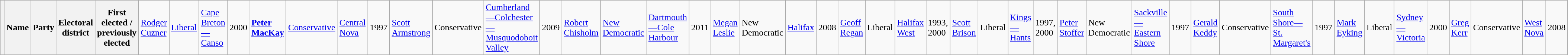<table class="wikitable sortable">
<tr>
<th></th>
<th>Name</th>
<th>Party</th>
<th>Electoral district</th>
<th>First elected / previously elected<br></th>
<td><a href='#'>Rodger Cuzner</a></td>
<td><a href='#'>Liberal</a></td>
<td><a href='#'>Cape Breton—Canso</a></td>
<td>2000<br></td>
<td><strong><a href='#'>Peter MacKay</a></strong></td>
<td><a href='#'>Conservative</a></td>
<td><a href='#'>Central Nova</a></td>
<td>1997<br></td>
<td><a href='#'>Scott Armstrong</a> </td>
<td>Conservative</td>
<td><a href='#'>Cumberland—Colchester—Musquodoboit Valley</a></td>
<td>2009<br></td>
<td><a href='#'>Robert Chisholm</a></td>
<td><a href='#'>New Democratic</a></td>
<td><a href='#'>Dartmouth—Cole Harbour</a></td>
<td>2011<br></td>
<td><a href='#'>Megan Leslie</a></td>
<td>New Democratic</td>
<td><a href='#'>Halifax</a></td>
<td>2008<br></td>
<td><a href='#'>Geoff Regan</a></td>
<td>Liberal</td>
<td><a href='#'>Halifax West</a></td>
<td>1993, 2000<br></td>
<td><a href='#'>Scott Brison</a></td>
<td>Liberal</td>
<td><a href='#'>Kings—Hants</a></td>
<td>1997, 2000<br></td>
<td><a href='#'>Peter Stoffer</a></td>
<td>New Democratic</td>
<td><a href='#'>Sackville—Eastern Shore</a></td>
<td>1997<br></td>
<td><a href='#'>Gerald Keddy</a> </td>
<td>Conservative</td>
<td><a href='#'>South Shore—St. Margaret's</a></td>
<td>1997<br></td>
<td><a href='#'>Mark Eyking</a></td>
<td>Liberal</td>
<td><a href='#'>Sydney—Victoria</a></td>
<td>2000<br></td>
<td><a href='#'>Greg Kerr</a></td>
<td>Conservative</td>
<td><a href='#'>West Nova</a></td>
<td>2008</td>
</tr>
</table>
